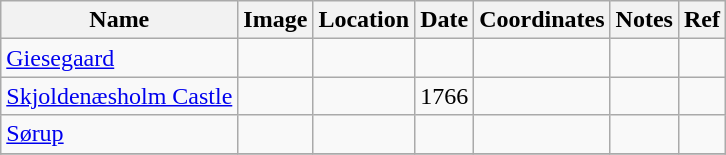<table class="wikitable sortable">
<tr>
<th>Name</th>
<th>Image</th>
<th>Location</th>
<th>Date</th>
<th>Coordinates</th>
<th>Notes</th>
<th>Ref</th>
</tr>
<tr>
<td><a href='#'>Giesegaard</a></td>
<td></td>
<td></td>
<td></td>
<td></td>
<td></td>
<td></td>
</tr>
<tr>
<td><a href='#'>Skjoldenæsholm Castle</a></td>
<td></td>
<td></td>
<td>1766</td>
<td></td>
<td></td>
<td></td>
</tr>
<tr>
<td><a href='#'>Sørup</a></td>
<td></td>
<td></td>
<td></td>
<td></td>
<td></td>
<td></td>
</tr>
<tr>
</tr>
</table>
